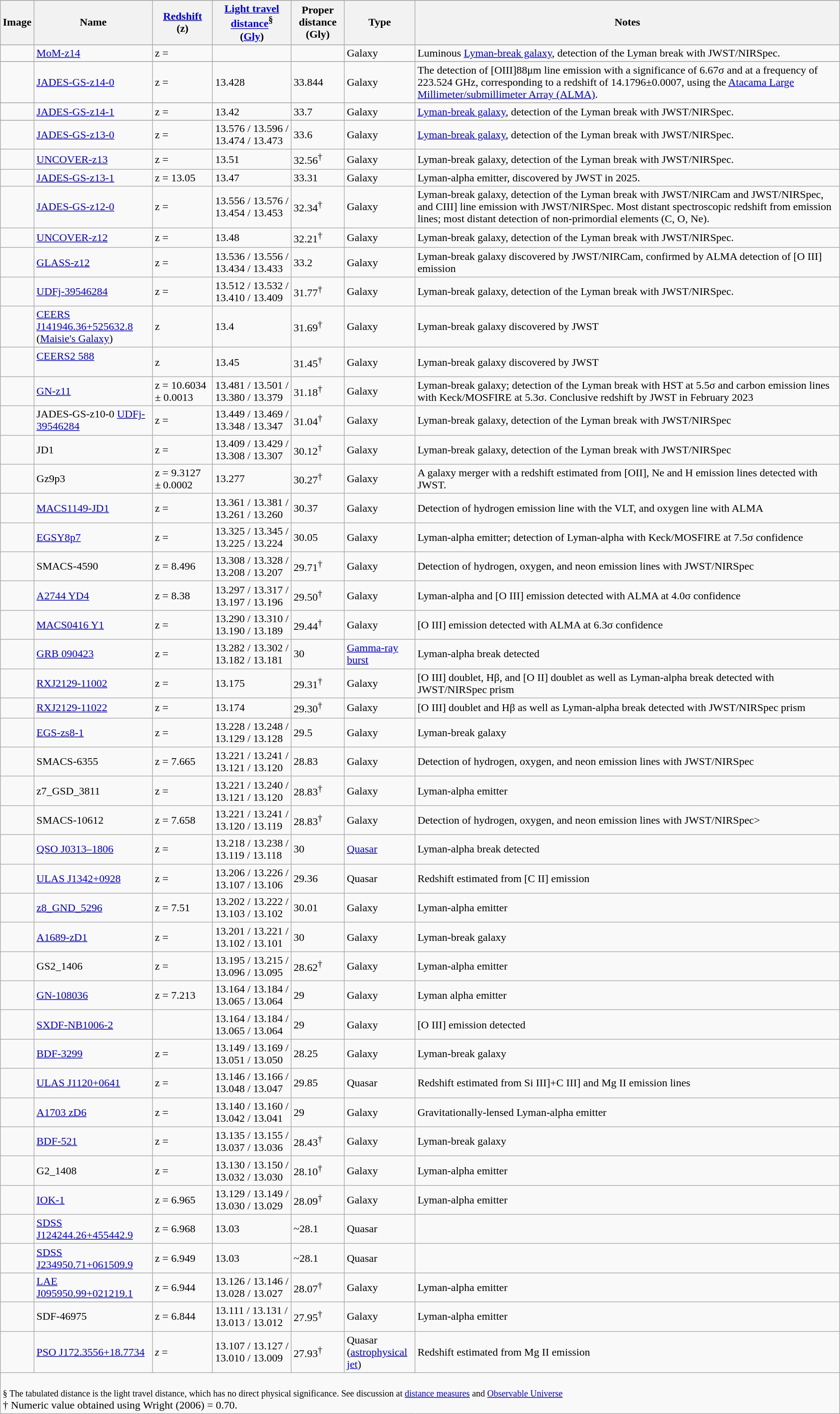<table class="sortable wikitable sticky-header">
<tr>
</tr>
<tr>
<th>Image</th>
<th>Name</th>
<th><a href='#'>Redshift</a> <br>(z)</th>
<th><a href='#'>Light travel distance</a><sup>§</sup> <br>(<a href='#'>Gly</a>)</th>
<th>Proper distance<br>(Gly)</th>
<th>Type</th>
<th>Notes</th>
</tr>
<tr>
</tr>
<tr>
<td></td>
<td><a href='#'>MoM-z14</a></td>
<td>z = </td>
<td></td>
<td></td>
<td>Galaxy</td>
<td>Luminous <a href='#'>Lyman-break galaxy</a>, detection of the Lyman break with JWST/NIRSpec.</td>
</tr>
<tr>
</tr>
<tr>
<td></td>
<td><a href='#'>JADES-GS-z14-0</a></td>
<td>z = </td>
<td>13.428</td>
<td>33.844</td>
<td>Galaxy</td>
<td>The detection of [OIII]88μm line emission with a significance of 6.67σ and at a frequency of 223.524 GHz, corresponding to a redshift of 14.1796±0.0007, using the <a href='#'>Atacama Large Millimeter/submillimeter Array (ALMA)</a>.</td>
</tr>
<tr>
</tr>
<tr>
<td></td>
<td><a href='#'>JADES-GS-z14-1</a></td>
<td>z = </td>
<td>13.42</td>
<td>33.7</td>
<td>Galaxy</td>
<td><a href='#'>Lyman-break galaxy</a>, detection of the Lyman break with JWST/NIRSpec.</td>
</tr>
<tr>
</tr>
<tr>
<td></td>
<td><a href='#'>JADES-GS-z13-0</a></td>
<td>z = </td>
<td>13.576 / 13.596 / 13.474 / 13.473</td>
<td>33.6</td>
<td>Galaxy</td>
<td><a href='#'>Lyman-break galaxy</a>, detection of the Lyman break with JWST/NIRSpec.</td>
</tr>
<tr>
<td></td>
<td><a href='#'>UNCOVER-z13</a></td>
<td>z = </td>
<td>13.51</td>
<td>32.56<sup>†</sup></td>
<td>Galaxy</td>
<td>Lyman-break galaxy, detection of the Lyman break with JWST/NIRSpec.</td>
</tr>
<tr>
<td></td>
<td><a href='#'>JADES-GS-z13-1</a></td>
<td>z = 13.05</td>
<td>13.47</td>
<td>33.31</td>
<td>Galaxy</td>
<td>Lyman-alpha emitter, discovered by JWST in 2025.</td>
</tr>
<tr>
<td></td>
<td><a href='#'>JADES-GS-z12-0</a></td>
<td>z = </td>
<td>13.556 / 13.576 / 13.454 / 13.453</td>
<td>32.34<sup>†</sup></td>
<td>Galaxy</td>
<td>Lyman-break galaxy, detection of the Lyman break with JWST/NIRCam  and JWST/NIRSpec, and CIII] line emission with JWST/NIRSpec. Most distant spectroscopic redshift from emission lines; most distant  detection of non-primordial elements (C, O, Ne).</td>
</tr>
<tr>
<td></td>
<td><a href='#'>UNCOVER-z12</a></td>
<td>z = </td>
<td>13.48</td>
<td>32.21<sup>†</sup></td>
<td>Galaxy</td>
<td>Lyman-break galaxy, detection of the Lyman break with JWST/NIRSpec.</td>
</tr>
<tr>
<td></td>
<td><a href='#'>GLASS-z12</a></td>
<td>z = </td>
<td>13.536 / 13.556 / 13.434 / 13.433</td>
<td>33.2</td>
<td>Galaxy</td>
<td>Lyman-break galaxy discovered by JWST/NIRCam, confirmed by ALMA detection of [O III] emission</td>
</tr>
<tr>
<td></td>
<td><a href='#'>UDFj-39546284</a></td>
<td>z = </td>
<td>13.512 / 13.532 / 13.410 / 13.409</td>
<td>31.77<sup>†</sup></td>
<td>Galaxy</td>
<td>Lyman-break galaxy, detection of the Lyman break with JWST/NIRSpec.</td>
</tr>
<tr>
<td></td>
<td><a href='#'>CEERS J141946.36+525632.8</a><br>(<a href='#'>Maisie's Galaxy</a>)<br></td>
<td>z  </td>
<td>13.4</td>
<td>31.69<sup>†</sup></td>
<td>Galaxy</td>
<td>Lyman-break galaxy discovered by JWST</td>
</tr>
<tr>
<td></td>
<td><a href='#'>CEERS2 588</a><br><br></td>
<td>z  </td>
<td>13.45</td>
<td>31.45<sup>†</sup></td>
<td>Galaxy</td>
<td>Lyman-break galaxy discovered by JWST</td>
</tr>
<tr>
<td></td>
<td><a href='#'>GN-z11</a></td>
<td>z = 10.6034 ± 0.0013</td>
<td>13.481 / 13.501 / 13.380 / 13.379</td>
<td>31.18<sup>†</sup></td>
<td>Galaxy</td>
<td>Lyman-break galaxy; detection of the Lyman break with HST at 5.5σ and carbon emission lines with Keck/MOSFIRE at 5.3σ. Conclusive redshift by JWST in February 2023</td>
</tr>
<tr>
<td></td>
<td>JADES-GS-z10-0 <a href='#'>UDFj-39546284</a></td>
<td>z = </td>
<td>13.449 / 13.469 / 13.348 / 13.347</td>
<td>31.04<sup>†</sup></td>
<td>Galaxy</td>
<td>Lyman-break galaxy, detection of the Lyman break with JWST/NIRSpec</td>
</tr>
<tr>
<td></td>
<td>JD1</td>
<td>z = </td>
<td>13.409 / 13.429 / 13.308 / 13.307</td>
<td>30.12<sup>†</sup></td>
<td>Galaxy</td>
<td>Lyman-break galaxy, detection of the Lyman break with JWST/NIRSpec</td>
</tr>
<tr>
<td></td>
<td>Gz9p3</td>
<td>z = 9.3127 ± 0.0002</td>
<td>13.277</td>
<td>30.27<sup>†</sup></td>
<td>Galaxy</td>
<td>A galaxy merger with a redshift estimated from [OII], Ne and H emission lines detected with JWST.</td>
</tr>
<tr>
<td></td>
<td><a href='#'>MACS1149-JD1</a></td>
<td>z = </td>
<td>13.361 / 13.381 / 13.261 / 13.260</td>
<td>30.37</td>
<td>Galaxy</td>
<td>Detection of hydrogen emission line with the VLT, and oxygen line with ALMA</td>
</tr>
<tr>
<td></td>
<td><a href='#'>EGSY8p7</a></td>
<td>z = </td>
<td>13.325 / 13.345 / 13.225 / 13.224</td>
<td>30.05</td>
<td>Galaxy</td>
<td>Lyman-alpha emitter; detection of Lyman-alpha with Keck/MOSFIRE at 7.5σ confidence</td>
</tr>
<tr>
<td></td>
<td>SMACS-4590</td>
<td>z = 8.496</td>
<td>13.308 / 13.328 / 13.208 / 13.207</td>
<td>29.71<sup>†</sup></td>
<td>Galaxy</td>
<td>Detection of hydrogen, oxygen, and neon emission lines with JWST/NIRSpec</td>
</tr>
<tr>
<td></td>
<td><a href='#'>A2744 YD4</a></td>
<td>z = 8.38</td>
<td>13.297 / 13.317 / 13.197 / 13.196</td>
<td>29.50<sup>†</sup></td>
<td>Galaxy</td>
<td>Lyman-alpha and [O III] emission detected with ALMA at 4.0σ confidence</td>
</tr>
<tr>
<td></td>
<td><a href='#'>MACS0416 Y1</a></td>
<td>z = </td>
<td>13.290 / 13.310 / 13.190 / 13.189</td>
<td>29.44<sup>†</sup></td>
<td>Galaxy</td>
<td>[O III] emission detected with ALMA at 6.3σ confidence</td>
</tr>
<tr>
<td></td>
<td><a href='#'>GRB 090423</a></td>
<td>z = </td>
<td>13.282 / 13.302 / 13.182 / 13.181</td>
<td>30</td>
<td><a href='#'>Gamma-ray burst</a></td>
<td>Lyman-alpha break detected</td>
</tr>
<tr>
<td></td>
<td><a href='#'>RXJ2129-11002</a></td>
<td>z = </td>
<td>13.175</td>
<td>29.31<sup>†</sup></td>
<td>Galaxy</td>
<td>[O III] doublet, Hβ, and [O II] doublet as well as Lyman-alpha break detected with JWST/NIRSpec prism</td>
</tr>
<tr>
<td></td>
<td><a href='#'>RXJ2129-11022</a></td>
<td>z = </td>
<td>13.174</td>
<td>29.30<sup>†</sup></td>
<td>Galaxy</td>
<td>[O III] doublet and Hβ as well as Lyman-alpha break detected with JWST/NIRSpec prism</td>
</tr>
<tr>
<td></td>
<td><a href='#'>EGS-zs8-1</a></td>
<td>z = </td>
<td>13.228 / 13.248 / 13.129 / 13.128</td>
<td>29.5</td>
<td>Galaxy</td>
<td>Lyman-break galaxy</td>
</tr>
<tr>
<td></td>
<td>SMACS-6355</td>
<td>z = 7.665</td>
<td>13.221 / 13.241 / 13.121 / 13.120</td>
<td>28.83</td>
<td>Galaxy</td>
<td>Detection of hydrogen, oxygen, and neon emission lines with JWST/NIRSpec</td>
</tr>
<tr>
<td></td>
<td>z7_GSD_3811</td>
<td>z = </td>
<td>13.221 / 13.240 / 13.121 / 13.120</td>
<td>28.83<sup>†</sup></td>
<td>Galaxy</td>
<td>Lyman-alpha emitter</td>
</tr>
<tr>
<td></td>
<td>SMACS-10612</td>
<td>z = 7.658</td>
<td>13.221 / 13.241 / 13.120 / 13.119</td>
<td>28.83<sup>†</sup></td>
<td>Galaxy</td>
<td>Detection of hydrogen, oxygen, and neon emission lines with JWST/NIRSpec></td>
</tr>
<tr>
<td></td>
<td><a href='#'>QSO J0313–1806</a></td>
<td>z = </td>
<td>13.218 / 13.238 / 13.119 / 13.118</td>
<td>30</td>
<td><a href='#'>Quasar</a></td>
<td>Lyman-alpha break detected</td>
</tr>
<tr>
<td></td>
<td><a href='#'>ULAS J1342+0928</a></td>
<td>z = </td>
<td>13.206 / 13.226 / 13.107 / 13.106</td>
<td>29.36</td>
<td>Quasar</td>
<td>Redshift estimated from [C II] emission</td>
</tr>
<tr>
<td></td>
<td><a href='#'>z8_GND_5296</a></td>
<td>z = 7.51</td>
<td>13.202 / 13.222 / 13.103 / 13.102</td>
<td>30.01</td>
<td>Galaxy</td>
<td>Lyman-alpha emitter</td>
</tr>
<tr>
<td></td>
<td><a href='#'>A1689-zD1</a></td>
<td>z = </td>
<td>13.201 / 13.221 / 13.102 / 13.101</td>
<td>30</td>
<td>Galaxy</td>
<td>Lyman-break galaxy</td>
</tr>
<tr>
<td></td>
<td>GS2_1406</td>
<td>z = </td>
<td>13.195 / 13.215 / 13.096 / 13.095</td>
<td>28.62<sup>†</sup></td>
<td>Galaxy</td>
<td>Lyman-alpha emitter</td>
</tr>
<tr>
<td></td>
<td><a href='#'>GN-108036</a></td>
<td>z = 7.213</td>
<td>13.164 / 13.184 / 13.065 / 13.064</td>
<td>29</td>
<td>Galaxy</td>
<td>Lyman alpha emitter</td>
</tr>
<tr>
<td></td>
<td><a href='#'>SXDF-NB1006-2</a></td>
<td></td>
<td>13.164 / 13.184 / 13.065 / 13.064</td>
<td>29</td>
<td>Galaxy</td>
<td>[O III] emission detected</td>
</tr>
<tr>
<td></td>
<td><a href='#'>BDF-3299</a></td>
<td>z = </td>
<td>13.149 / 13.169 / 13.051 / 13.050</td>
<td>28.25</td>
<td>Galaxy</td>
<td>Lyman-break galaxy</td>
</tr>
<tr>
<td></td>
<td><a href='#'>ULAS J1120+0641</a></td>
<td>z = </td>
<td>13.146 / 13.166 / 13.048 / 13.047</td>
<td>29.85</td>
<td>Quasar</td>
<td>Redshift estimated from Si III]+C III] and Mg II emission lines</td>
</tr>
<tr>
<td></td>
<td><a href='#'>A1703 zD6</a></td>
<td>z = </td>
<td>13.140 / 13.160 / 13.042 / 13.041</td>
<td>29</td>
<td>Galaxy</td>
<td>Gravitationally-lensed Lyman-alpha emitter</td>
</tr>
<tr>
<td></td>
<td><a href='#'>BDF-521</a></td>
<td>z = </td>
<td>13.135 / 13.155 / 13.037 / 13.036</td>
<td>28.43<sup>†</sup></td>
<td>Galaxy</td>
<td>Lyman-break galaxy</td>
</tr>
<tr>
<td></td>
<td>G2_1408</td>
<td>z = </td>
<td>13.130 / 13.150 / 13.032 / 13.030</td>
<td>28.10<sup>†</sup></td>
<td>Galaxy</td>
<td>Lyman-alpha emitter</td>
</tr>
<tr>
<td></td>
<td><a href='#'>IOK-1</a></td>
<td>z = 6.965</td>
<td>13.129 / 13.149 / 13.030 / 13.029</td>
<td>28.09<sup>†</sup></td>
<td>Galaxy</td>
<td>Lyman-alpha emitter</td>
</tr>
<tr>
<td></td>
<td><a href='#'>SDSS J124244.26+455442.9</a></td>
<td>z = 6.968</td>
<td>13.03</td>
<td>~28.1</td>
<td>Quasar</td>
<td></td>
</tr>
<tr>
<td></td>
<td><a href='#'>SDSS J234950.71+061509.9</a></td>
<td>z = 6.949</td>
<td>13.03</td>
<td>~28.1</td>
<td>Quasar</td>
<td></td>
</tr>
<tr>
<td></td>
<td><a href='#'>LAE J095950.99+021219.1</a></td>
<td>z = 6.944</td>
<td>13.126 / 13.146 / 13.028 / 13.027</td>
<td>28.07<sup>†</sup></td>
<td>Galaxy</td>
<td>Lyman-alpha emitter</td>
</tr>
<tr>
<td></td>
<td>SDF-46975</td>
<td>z = 6.844</td>
<td>13.111 / 13.131 / 13.013 / 13.012</td>
<td>27.95<sup>†</sup></td>
<td>Galaxy</td>
<td>Lyman-alpha emitter</td>
</tr>
<tr>
<td></td>
<td><a href='#'>PSO J172.3556+18.7734</a></td>
<td><em>z</em> = </td>
<td>13.107 / 13.127 / 13.010 / 13.009</td>
<td>27.93<sup>†</sup></td>
<td>Quasar<br>(<a href='#'>astrophysical jet</a>)</td>
<td>Redshift estimated from Mg II emission</td>
</tr>
<tr>
<td colspan="7"><br><small>
§ The tabulated distance is the light travel distance, which has no direct physical significance. See discussion at <a href='#'>distance measures</a> and <a href='#'>Observable Universe</a>
</small><br>† Numeric value obtained using Wright (2006) = 0.70.</td>
</tr>
</table>
